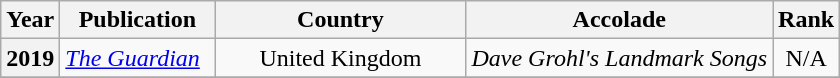<table class="wikitable plainrowheaders" style="text-align:left;">
<tr>
<th scope="col">Year</th>
<th scope="col" style="width:6em;">Publication</th>
<th scope="col" style="width:10em;">Country</th>
<th scope="col">Accolade</th>
<th scope="col">Rank</th>
</tr>
<tr>
<th scope="row">2019</th>
<td><em><a href='#'>The Guardian</a></em></td>
<td style="text-align:center;" rowspan="1">United Kingdom</td>
<td><em>Dave Grohl's Landmark Songs</em></td>
<td style="text-align:center;">N/A</td>
</tr>
<tr>
</tr>
</table>
